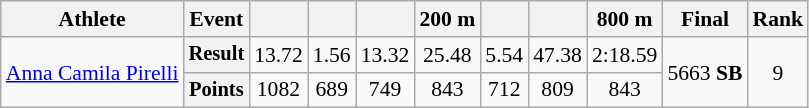<table class=wikitable style="font-size:90%;">
<tr>
<th>Athlete</th>
<th>Event</th>
<th></th>
<th></th>
<th></th>
<th>200 m</th>
<th></th>
<th></th>
<th>800 m</th>
<th>Final</th>
<th>Rank</th>
</tr>
<tr align=center>
<td rowspan=2 align=left><a href='#'>Anna Camila Pirelli</a></td>
<th style="font-size:95%">Result</th>
<td>13.72</td>
<td>1.56</td>
<td>13.32</td>
<td>25.48</td>
<td>5.54</td>
<td>47.38</td>
<td>2:18.59</td>
<td rowspan=2>5663 <strong>SB</strong></td>
<td rowspan=2>9</td>
</tr>
<tr align=center>
<th style="font-size:95%">Points</th>
<td>1082</td>
<td>689</td>
<td>749</td>
<td>843</td>
<td>712</td>
<td>809</td>
<td>843</td>
</tr>
</table>
